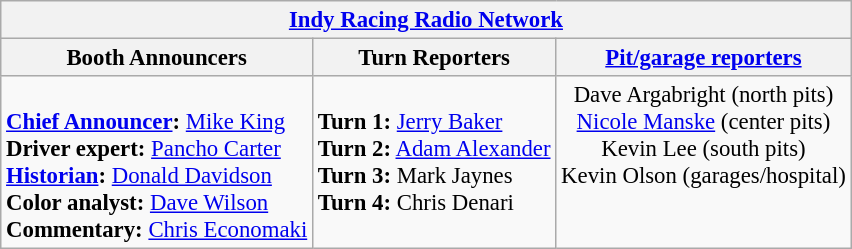<table class="wikitable" style="font-size: 95%;">
<tr>
<th colspan=3><a href='#'>Indy Racing Radio Network</a></th>
</tr>
<tr>
<th>Booth Announcers</th>
<th>Turn Reporters</th>
<th><a href='#'>Pit/garage reporters</a></th>
</tr>
<tr>
<td valign="top"><br><strong><a href='#'>Chief Announcer</a>:</strong> <a href='#'>Mike King</a><br>
<strong>Driver expert:</strong> <a href='#'>Pancho Carter</a><br>
<strong><a href='#'>Historian</a>:</strong> <a href='#'>Donald Davidson</a><br>
<strong>Color analyst:</strong> <a href='#'>Dave Wilson</a><br>
<strong>Commentary:</strong> <a href='#'>Chris Economaki</a><br></td>
<td valign="top"><br><strong>Turn 1:</strong> <a href='#'>Jerry Baker</a><br>  
<strong>Turn 2:</strong> <a href='#'>Adam Alexander</a><br>
<strong>Turn 3:</strong> Mark Jaynes<br>
<strong>Turn 4:</strong> Chris Denari<br></td>
<td align="center" valign="top">Dave Argabright (north pits)<br><a href='#'>Nicole Manske</a> (center pits)<br>Kevin Lee (south pits)<br>Kevin Olson (garages/hospital)<br></td>
</tr>
</table>
